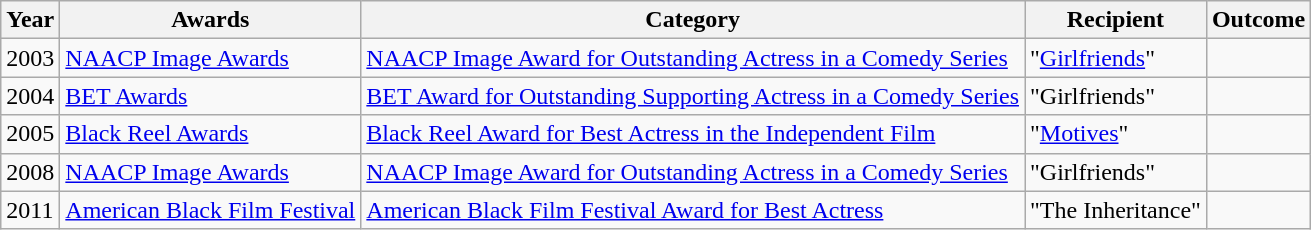<table class="wikitable sortable">
<tr>
<th>Year</th>
<th>Awards</th>
<th>Category</th>
<th>Recipient</th>
<th>Outcome</th>
</tr>
<tr>
<td>2003</td>
<td><a href='#'>NAACP Image Awards</a></td>
<td><a href='#'>NAACP Image Award for Outstanding Actress in a Comedy Series</a></td>
<td>"<a href='#'>Girlfriends</a>"</td>
<td></td>
</tr>
<tr>
<td>2004</td>
<td><a href='#'>BET Awards</a></td>
<td><a href='#'>BET Award for Outstanding Supporting Actress in a Comedy Series</a></td>
<td>"Girlfriends"</td>
<td></td>
</tr>
<tr>
<td>2005</td>
<td><a href='#'>Black Reel Awards</a></td>
<td><a href='#'>Black Reel Award for Best Actress in the Independent Film</a></td>
<td>"<a href='#'>Motives</a>"</td>
<td></td>
</tr>
<tr>
<td>2008</td>
<td><a href='#'>NAACP Image Awards</a></td>
<td><a href='#'>NAACP Image Award for Outstanding Actress in a Comedy Series</a></td>
<td>"Girlfriends"</td>
<td></td>
</tr>
<tr>
<td>2011</td>
<td><a href='#'>American Black Film Festival</a></td>
<td><a href='#'>American Black Film Festival Award for Best Actress</a></td>
<td>"The Inheritance"</td>
<td></td>
</tr>
</table>
